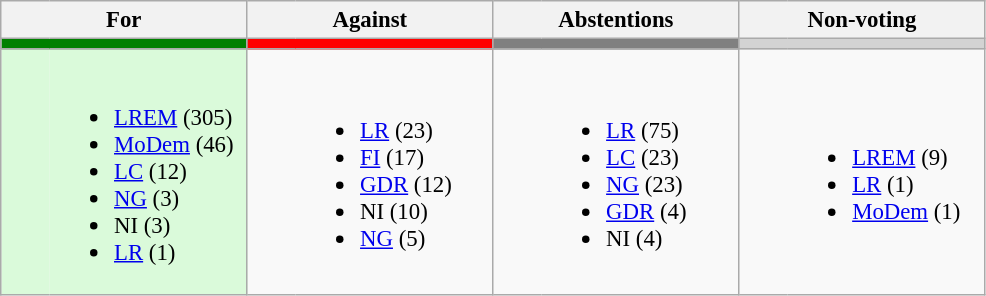<table class="wikitable" style="font-size:95%;">
<tr>
<th colspan="2">For</th>
<th colspan="2">Against</th>
<th colspan="2">Abstentions</th>
<th colspan="2">Non-voting</th>
</tr>
<tr>
<th style="background:green;" colspan="2"></th>
<th style="background:red;" colspan="2"></th>
<th style="background:gray;" colspan="2"></th>
<th style="background:lightgray;" colspan="2"></th>
</tr>
<tr>
<td style="background:#DAFADA;font-size:115%;border-right-style:hidden;" width="25"></td>
<td style="background:#DAFADA;" width="125"><br><ul><li><a href='#'>LREM</a> (305)</li><li><a href='#'>MoDem</a> (46)</li><li><a href='#'>LC</a> (12)</li><li><a href='#'>NG</a> (3)</li><li>NI (3)</li><li><a href='#'>LR</a> (1)</li></ul></td>
<td style="font-size:115%;border-right-style:hidden;" width="25"></td>
<td width="125"><br><ul><li><a href='#'>LR</a> (23)</li><li><a href='#'>FI</a> (17)</li><li><a href='#'>GDR</a> (12)</li><li>NI (10)</li><li><a href='#'>NG</a> (5)</li></ul></td>
<td style="font-size:115%;border-right-style:hidden;" width="25"></td>
<td width="125"><br><ul><li><a href='#'>LR</a> (75)</li><li><a href='#'>LC</a> (23)</li><li><a href='#'>NG</a> (23)</li><li><a href='#'>GDR</a> (4)</li><li>NI (4)</li></ul></td>
<td style="font-size:115%;border-right-style:hidden;" width="25"></td>
<td width="125"><br><ul><li><a href='#'>LREM</a> (9)</li><li><a href='#'>LR</a> (1)</li><li><a href='#'>MoDem</a> (1)</li></ul></td>
</tr>
</table>
